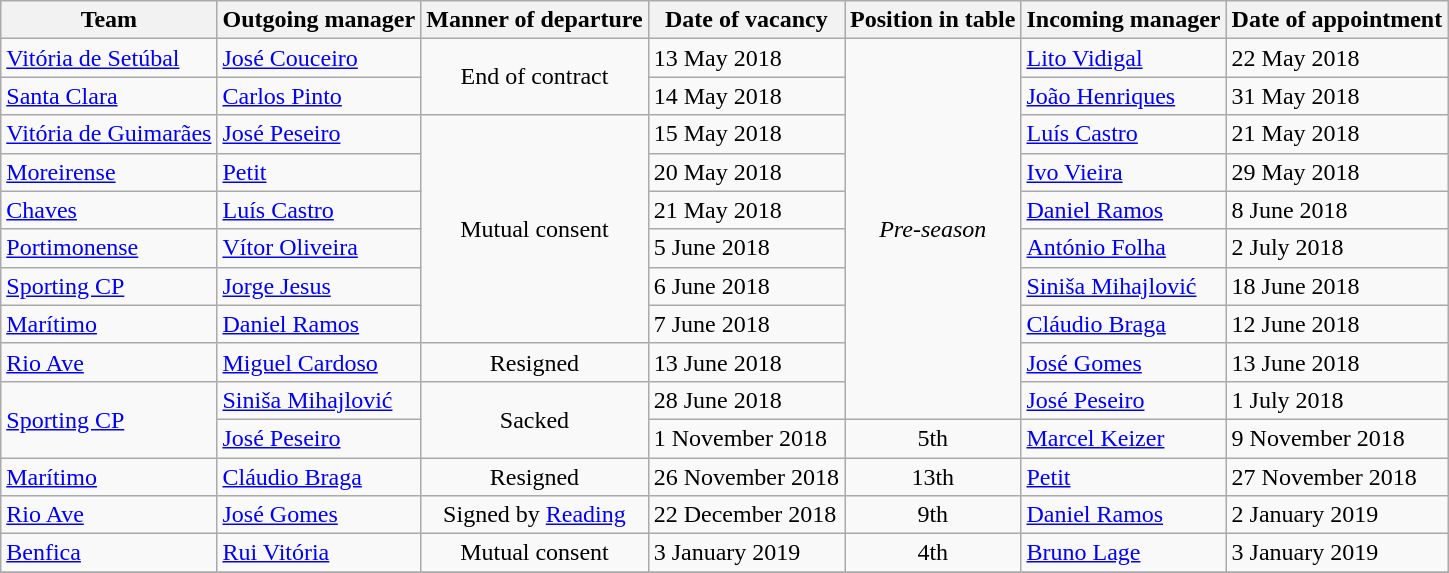<table class="wikitable sortable">
<tr>
<th>Team</th>
<th>Outgoing manager</th>
<th>Manner of departure</th>
<th>Date of vacancy</th>
<th>Position in table</th>
<th>Incoming manager</th>
<th>Date of appointment</th>
</tr>
<tr>
<td><a href='#'>Vitória de Setúbal</a></td>
<td> <a href='#'>José Couceiro</a></td>
<td rowspan=2 align="center">End of contract</td>
<td>13 May 2018</td>
<td rowspan=10 align="center"><em>Pre-season</em></td>
<td> <a href='#'>Lito Vidigal</a></td>
<td>22 May 2018</td>
</tr>
<tr>
<td><a href='#'>Santa Clara</a></td>
<td> <a href='#'>Carlos Pinto</a></td>
<td>14 May 2018</td>
<td> <a href='#'>João Henriques</a></td>
<td>31 May 2018</td>
</tr>
<tr>
<td><a href='#'>Vitória de Guimarães</a></td>
<td> <a href='#'>José Peseiro</a></td>
<td rowspan=6 align="center">Mutual consent</td>
<td>15 May 2018</td>
<td> <a href='#'>Luís Castro</a></td>
<td>21 May 2018</td>
</tr>
<tr>
<td><a href='#'>Moreirense</a></td>
<td> <a href='#'>Petit</a></td>
<td>20 May 2018</td>
<td> <a href='#'>Ivo Vieira</a></td>
<td>29 May 2018</td>
</tr>
<tr>
<td><a href='#'>Chaves</a></td>
<td> <a href='#'>Luís Castro</a></td>
<td>21 May 2018</td>
<td> <a href='#'>Daniel Ramos</a></td>
<td>8 June 2018</td>
</tr>
<tr>
<td><a href='#'>Portimonense</a></td>
<td> <a href='#'>Vítor Oliveira</a></td>
<td>5 June 2018</td>
<td> <a href='#'>António Folha</a></td>
<td>2 July 2018</td>
</tr>
<tr>
<td><a href='#'>Sporting CP</a></td>
<td> <a href='#'>Jorge Jesus</a></td>
<td>6 June 2018</td>
<td> <a href='#'>Siniša Mihajlović</a></td>
<td>18 June 2018</td>
</tr>
<tr>
<td><a href='#'>Marítimo</a></td>
<td> <a href='#'>Daniel Ramos</a></td>
<td>7 June 2018</td>
<td> <a href='#'>Cláudio Braga</a></td>
<td>12 June 2018</td>
</tr>
<tr>
<td><a href='#'>Rio Ave</a></td>
<td> <a href='#'>Miguel Cardoso</a></td>
<td align="center">Resigned</td>
<td>13 June 2018</td>
<td> <a href='#'>José Gomes</a></td>
<td>13 June 2018</td>
</tr>
<tr>
<td rowspan="2"><a href='#'>Sporting CP</a></td>
<td> <a href='#'>Siniša Mihajlović</a></td>
<td align="center" rowspan="2">Sacked</td>
<td>28 June 2018</td>
<td> <a href='#'>José Peseiro</a></td>
<td>1 July 2018</td>
</tr>
<tr>
<td> <a href='#'>José Peseiro</a></td>
<td>1 November 2018</td>
<td align="center">5th</td>
<td> <a href='#'>Marcel Keizer</a></td>
<td>9 November 2018</td>
</tr>
<tr>
<td><a href='#'>Marítimo</a></td>
<td> <a href='#'>Cláudio Braga</a></td>
<td align="center">Resigned</td>
<td>26 November 2018</td>
<td align="center">13th</td>
<td> <a href='#'>Petit</a></td>
<td>27 November 2018</td>
</tr>
<tr>
<td><a href='#'>Rio Ave</a></td>
<td> <a href='#'>José Gomes</a></td>
<td align="center">Signed by <a href='#'>Reading</a></td>
<td>22 December 2018</td>
<td align="center">9th</td>
<td> <a href='#'>Daniel Ramos</a></td>
<td>2 January 2019</td>
</tr>
<tr>
<td><a href='#'>Benfica</a></td>
<td> <a href='#'>Rui Vitória</a></td>
<td align="center">Mutual consent</td>
<td>3 January 2019</td>
<td align="center">4th</td>
<td> <a href='#'>Bruno Lage</a></td>
<td>3 January 2019</td>
</tr>
<tr>
</tr>
</table>
